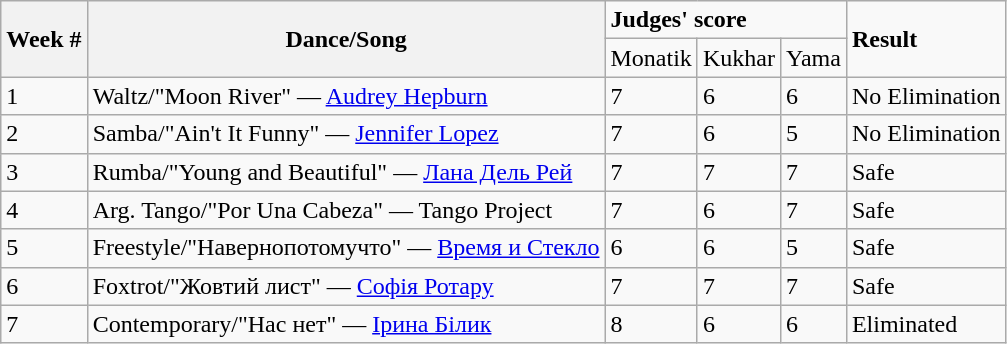<table class="wikitable">
<tr>
<th rowspan="2">Week #</th>
<th rowspan="2"><strong>Dance/Song</strong></th>
<td colspan="3"><strong>Judges' score</strong></td>
<td rowspan="2"><strong>Result</strong></td>
</tr>
<tr>
<td>Monatik</td>
<td>Kukhar</td>
<td>Yama</td>
</tr>
<tr>
<td>1</td>
<td>Waltz/"Moon River" — <a href='#'>Audrey Hepburn</a></td>
<td>7</td>
<td>6</td>
<td>6</td>
<td>No Elimination</td>
</tr>
<tr>
<td>2</td>
<td>Samba/"Ain't It Funny" — <a href='#'>Jennifer Lopez</a></td>
<td>7</td>
<td>6</td>
<td>5</td>
<td>No Elimination</td>
</tr>
<tr>
<td>3</td>
<td>Rumba/"Young and Beautiful" — <a href='#'>Лана Дель Рей</a></td>
<td>7</td>
<td>7</td>
<td>7</td>
<td>Safe</td>
</tr>
<tr>
<td>4</td>
<td>Arg. Tango/"Por Una Cabeza" — Tango Project</td>
<td>7</td>
<td>6</td>
<td>7</td>
<td>Safe</td>
</tr>
<tr>
<td>5</td>
<td>Freestyle/"Навернопотомучто" — <a href='#'>Время и Стекло</a></td>
<td>6</td>
<td>6</td>
<td>5</td>
<td>Safe</td>
</tr>
<tr>
<td>6</td>
<td>Foxtrot/"Жовтий лист" — <a href='#'>Софія Ротару</a></td>
<td>7</td>
<td>7</td>
<td>7</td>
<td>Safe</td>
</tr>
<tr>
<td>7</td>
<td>Contemporary/"Нас нет" — <a href='#'>Ірина Білик</a></td>
<td>8</td>
<td>6</td>
<td>6</td>
<td>Eliminated</td>
</tr>
</table>
